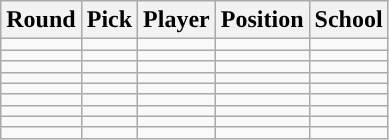<table class="wikitable" style="text-align:center">
<tr>
<th scope="col">Round</th>
<th scope="col">Pick</th>
<th scope="col">Player</th>
<th scope="col">Position</th>
<th scope="col">School</th>
</tr>
<tr>
<td></td>
<td></td>
<td></td>
<td></td>
<td></td>
</tr>
<tr>
<td></td>
<td></td>
<td></td>
<td></td>
<td></td>
</tr>
<tr>
<td></td>
<td></td>
<td></td>
<td></td>
<td></td>
</tr>
<tr>
<td></td>
<td></td>
<td></td>
<td></td>
<td></td>
</tr>
<tr>
<td></td>
<td></td>
<td></td>
<td></td>
<td></td>
</tr>
<tr>
<td></td>
<td></td>
<td></td>
<td></td>
<td></td>
</tr>
<tr>
<td></td>
<td></td>
<td></td>
<td></td>
<td></td>
</tr>
<tr>
<td></td>
<td></td>
<td></td>
<td></td>
<td></td>
</tr>
<tr>
<td></td>
<td></td>
<td></td>
<td></td>
<td></td>
</tr>
</table>
